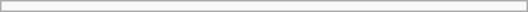<table class="infobox" style="width:22em;">
</table>
